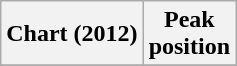<table class="wikitable plainrowheaders" style="text-align:center">
<tr>
<th scope="col">Chart (2012)</th>
<th scope="col">Peak<br>position</th>
</tr>
<tr>
</tr>
</table>
